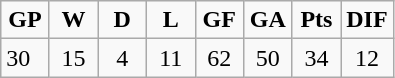<table border="2" class="wikitable">
<tr ---- align="center">
<td width="25"><strong>GP</strong></td>
<td width="25"><strong>W</strong></td>
<td width="25"><strong>D</strong></td>
<td width="25"><strong>L</strong></td>
<td width="25"><strong>GF</strong></td>
<td width="25"><strong>GA</strong></td>
<td width="25"><strong>Pts</strong></td>
<td><strong>DIF</strong></td>
</tr>
<tr ---- align="center">
<td align="left">30</td>
<td>15</td>
<td>4</td>
<td>11</td>
<td>62</td>
<td>50</td>
<td>34</td>
<td>12</td>
</tr>
</table>
